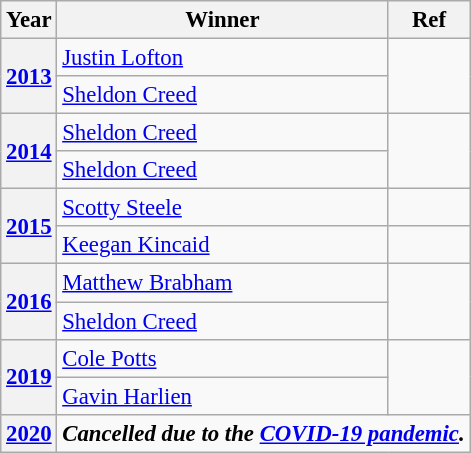<table class="wikitable" style="font-size: 95%;">
<tr>
<th>Year</th>
<th>Winner</th>
<th>Ref</th>
</tr>
<tr>
<th rowspan=2><a href='#'>2013</a></th>
<td> <a href='#'>Justin Lofton</a></td>
<td rowspan=2></td>
</tr>
<tr>
<td> <a href='#'>Sheldon Creed</a></td>
</tr>
<tr>
<th rowspan=2><a href='#'>2014</a></th>
<td> <a href='#'>Sheldon Creed</a></td>
<td rowspan=2></td>
</tr>
<tr>
<td> <a href='#'>Sheldon Creed</a></td>
</tr>
<tr>
<th rowspan=2><a href='#'>2015</a></th>
<td> <a href='#'>Scotty Steele</a></td>
<td></td>
</tr>
<tr>
<td> <a href='#'>Keegan Kincaid</a></td>
<td></td>
</tr>
<tr>
<th rowspan=2><a href='#'>2016</a></th>
<td> <a href='#'>Matthew Brabham</a></td>
<td rowspan=2></td>
</tr>
<tr>
<td> <a href='#'>Sheldon Creed</a></td>
</tr>
<tr>
<th rowspan=2><a href='#'>2019</a></th>
<td> <a href='#'>Cole Potts</a></td>
<td rowspan=2></td>
</tr>
<tr>
<td> <a href='#'>Gavin Harlien</a></td>
</tr>
<tr>
<th><a href='#'>2020</a></th>
<td colspan="2"><strong><em>Cancelled due to the <a href='#'>COVID-19 pandemic</a>.</em></strong></td>
</tr>
</table>
